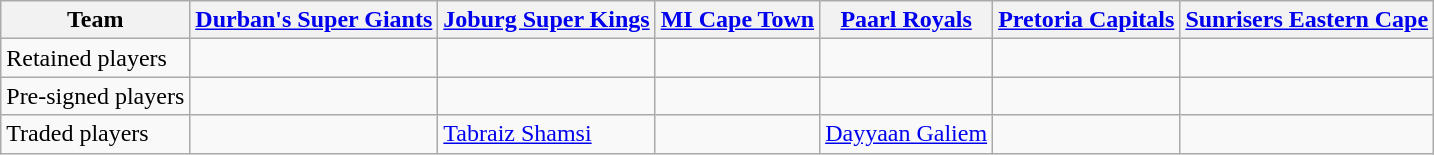<table class="wikitable">
<tr>
<th>Team</th>
<th><a href='#'>Durban's Super Giants</a></th>
<th><a href='#'>Joburg Super Kings</a></th>
<th><a href='#'>MI Cape Town</a></th>
<th><a href='#'>Paarl Royals</a></th>
<th><a href='#'>Pretoria Capitals</a></th>
<th><a href='#'>Sunrisers Eastern Cape</a></th>
</tr>
<tr>
<td>Retained players</td>
<td valign=top></td>
<td valign=top></td>
<td valign=top></td>
<td valign=top></td>
<td valign=top></td>
<td valign=top></td>
</tr>
<tr>
<td>Pre-signed players</td>
<td valign=top></td>
<td valign=top></td>
<td valign=top></td>
<td valign=top></td>
<td valign=top></td>
<td valign=top></td>
</tr>
<tr>
<td>Traded players</td>
<td></td>
<td><a href='#'>Tabraiz Shamsi</a></td>
<td></td>
<td><a href='#'>Dayyaan Galiem</a></td>
<td></td>
<td></td>
</tr>
</table>
